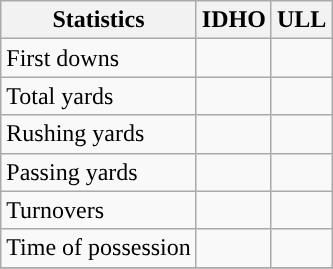<table class="wikitable" style="float: left;">
<tr>
<th>Statistics</th>
<th>IDHO</th>
<th>ULL</th>
</tr>
<tr>
<td>First downs</td>
<td></td>
<td></td>
</tr>
<tr>
<td>Total yards</td>
<td></td>
<td></td>
</tr>
<tr>
<td>Rushing yards</td>
<td></td>
<td></td>
</tr>
<tr>
<td>Passing yards</td>
<td></td>
<td></td>
</tr>
<tr>
<td>Turnovers</td>
<td></td>
<td></td>
</tr>
<tr>
<td>Time of possession</td>
<td></td>
<td></td>
</tr>
<tr>
</tr>
</table>
